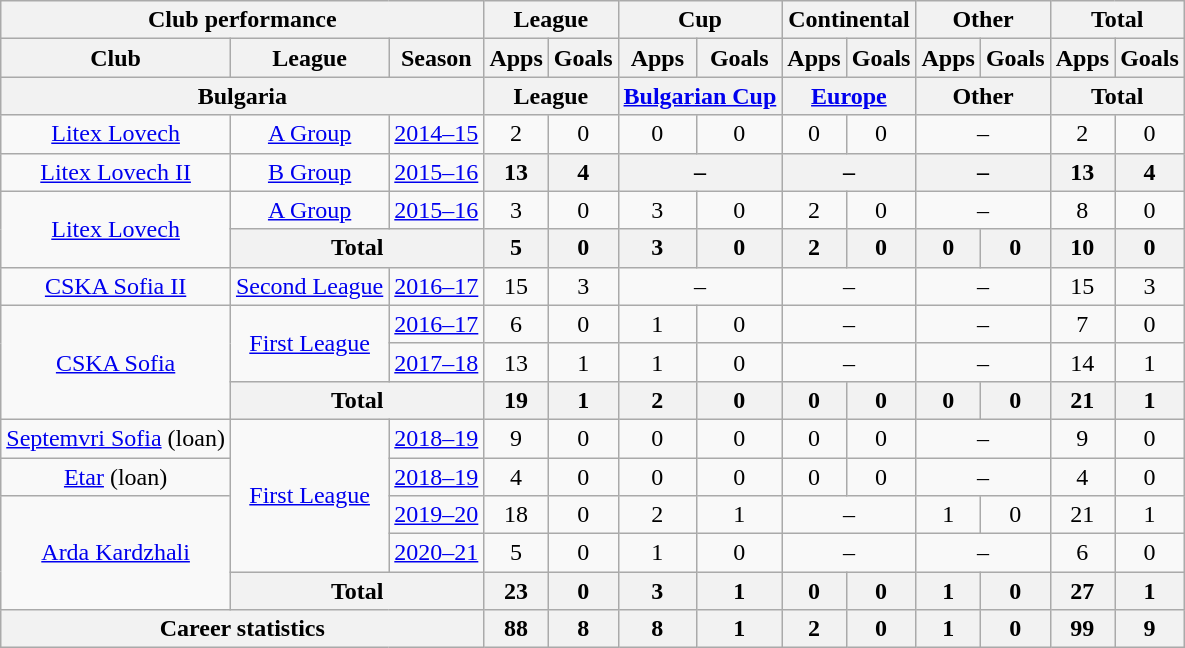<table class="wikitable" style="text-align: center">
<tr>
<th Colspan="3">Club performance</th>
<th Colspan="2">League</th>
<th Colspan="2">Cup</th>
<th Colspan="2">Continental</th>
<th Colspan="2">Other</th>
<th Colspan="3">Total</th>
</tr>
<tr>
<th>Club</th>
<th>League</th>
<th>Season</th>
<th>Apps</th>
<th>Goals</th>
<th>Apps</th>
<th>Goals</th>
<th>Apps</th>
<th>Goals</th>
<th>Apps</th>
<th>Goals</th>
<th>Apps</th>
<th>Goals</th>
</tr>
<tr>
<th Colspan="3">Bulgaria</th>
<th Colspan="2">League</th>
<th Colspan="2"><a href='#'>Bulgarian Cup</a></th>
<th Colspan="2"><a href='#'>Europe</a></th>
<th Colspan="2">Other</th>
<th Colspan="2">Total</th>
</tr>
<tr>
<td rowspan="1" valign="center"><a href='#'>Litex Lovech</a></td>
<td rowspan="1"><a href='#'>A Group</a></td>
<td><a href='#'>2014–15</a></td>
<td>2</td>
<td>0</td>
<td>0</td>
<td>0</td>
<td>0</td>
<td>0</td>
<td colspan="2">–</td>
<td>2</td>
<td>0</td>
</tr>
<tr>
<td rowspan="1" valign="center"><a href='#'>Litex Lovech II</a></td>
<td rowspan="1"><a href='#'>B Group</a></td>
<td><a href='#'>2015–16</a></td>
<th>13</th>
<th>4</th>
<th colspan="2">–</th>
<th colspan="2">–</th>
<th colspan="2">–</th>
<th>13</th>
<th>4</th>
</tr>
<tr>
<td rowspan="2" valign="center"><a href='#'>Litex Lovech</a></td>
<td rowspan="1"><a href='#'>A Group</a></td>
<td><a href='#'>2015–16</a></td>
<td>3</td>
<td>0</td>
<td>3</td>
<td>0</td>
<td>2</td>
<td>0</td>
<td colspan="2">–</td>
<td>8</td>
<td>0</td>
</tr>
<tr>
<th colspan=2>Total</th>
<th>5</th>
<th>0</th>
<th>3</th>
<th>0</th>
<th>2</th>
<th>0</th>
<th>0</th>
<th>0</th>
<th>10</th>
<th>0</th>
</tr>
<tr>
<td rowspan="1" valign="center"><a href='#'>CSKA Sofia II</a></td>
<td rowspan="1"><a href='#'>Second League</a></td>
<td><a href='#'>2016–17</a></td>
<td>15</td>
<td>3</td>
<td colspan="2">–</td>
<td colspan="2">–</td>
<td colspan="2">–</td>
<td>15</td>
<td>3</td>
</tr>
<tr>
<td rowspan="3" valign="center"><a href='#'>CSKA Sofia</a></td>
<td rowspan="2"><a href='#'>First League</a></td>
<td><a href='#'>2016–17</a></td>
<td>6</td>
<td>0</td>
<td>1</td>
<td>0</td>
<td colspan="2">–</td>
<td colspan="2">–</td>
<td>7</td>
<td>0</td>
</tr>
<tr>
<td><a href='#'>2017–18</a></td>
<td>13</td>
<td>1</td>
<td>1</td>
<td>0</td>
<td colspan="2">–</td>
<td colspan="2">–</td>
<td>14</td>
<td>1</td>
</tr>
<tr>
<th colspan=2>Total</th>
<th>19</th>
<th>1</th>
<th>2</th>
<th>0</th>
<th>0</th>
<th>0</th>
<th>0</th>
<th>0</th>
<th>21</th>
<th>1</th>
</tr>
<tr>
<td><a href='#'>Septemvri Sofia</a> (loan)</td>
<td rowspan=4><a href='#'>First League</a></td>
<td><a href='#'>2018–19</a></td>
<td>9</td>
<td>0</td>
<td>0</td>
<td>0</td>
<td>0</td>
<td>0</td>
<td colspan="2">–</td>
<td>9</td>
<td>0</td>
</tr>
<tr>
<td><a href='#'>Etar</a> (loan)</td>
<td><a href='#'>2018–19</a></td>
<td>4</td>
<td>0</td>
<td>0</td>
<td>0</td>
<td>0</td>
<td>0</td>
<td colspan="2">–</td>
<td>4</td>
<td>0</td>
</tr>
<tr>
<td rowspan=3><a href='#'>Arda Kardzhali</a></td>
<td><a href='#'>2019–20</a></td>
<td>18</td>
<td>0</td>
<td>2</td>
<td>1</td>
<td colspan="2">–</td>
<td>1</td>
<td>0</td>
<td>21</td>
<td>1</td>
</tr>
<tr>
<td><a href='#'>2020–21</a></td>
<td>5</td>
<td>0</td>
<td>1</td>
<td>0</td>
<td colspan="2">–</td>
<td colspan="2">–</td>
<td>6</td>
<td>0</td>
</tr>
<tr>
<th colspan=2>Total</th>
<th>23</th>
<th>0</th>
<th>3</th>
<th>1</th>
<th>0</th>
<th>0</th>
<th>1</th>
<th>0</th>
<th>27</th>
<th>1</th>
</tr>
<tr>
<th colspan="3">Career statistics</th>
<th>88</th>
<th>8</th>
<th>8</th>
<th>1</th>
<th>2</th>
<th>0</th>
<th>1</th>
<th>0</th>
<th>99</th>
<th>9</th>
</tr>
</table>
